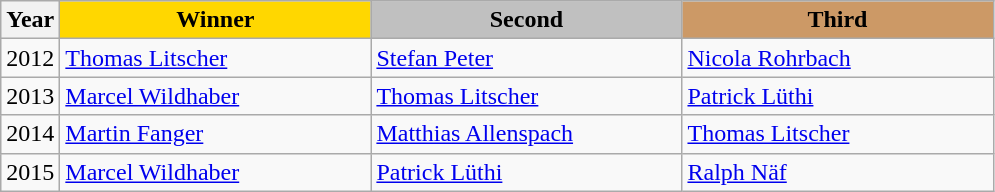<table class="wikitable sortable">
<tr>
<th>Year</th>
<th scope=col colspan=1 style="width:200px; background: gold;">Winner</th>
<th scope=col colspan=1 style="width:200px; background: silver;">Second</th>
<th scope=col colspan=1 style="width:200px; background: #cc9966;">Third</th>
</tr>
<tr>
<td align="center">2012</td>
<td><a href='#'>Thomas Litscher</a></td>
<td><a href='#'>Stefan Peter</a></td>
<td><a href='#'>Nicola Rohrbach</a></td>
</tr>
<tr>
<td align="center">2013</td>
<td><a href='#'>Marcel Wildhaber</a></td>
<td><a href='#'>Thomas Litscher</a></td>
<td><a href='#'>Patrick Lüthi</a></td>
</tr>
<tr>
<td align="center">2014</td>
<td><a href='#'>Martin Fanger</a></td>
<td><a href='#'>Matthias Allenspach</a></td>
<td><a href='#'>Thomas Litscher</a></td>
</tr>
<tr>
<td align="center">2015</td>
<td><a href='#'>Marcel Wildhaber</a></td>
<td><a href='#'>Patrick Lüthi</a></td>
<td><a href='#'>Ralph Näf</a></td>
</tr>
</table>
